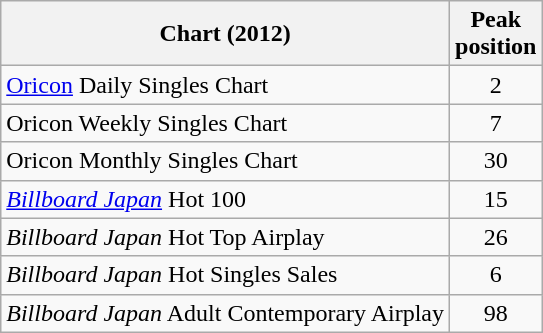<table class="wikitable sortable" border="1">
<tr>
<th>Chart (2012)</th>
<th>Peak<br>position</th>
</tr>
<tr>
<td><a href='#'>Oricon</a> Daily Singles Chart</td>
<td style="text-align:center;">2</td>
</tr>
<tr>
<td>Oricon Weekly Singles Chart</td>
<td style="text-align:center;">7</td>
</tr>
<tr>
<td>Oricon Monthly Singles Chart</td>
<td style="text-align:center;">30</td>
</tr>
<tr>
<td><em><a href='#'>Billboard Japan</a></em> Hot 100</td>
<td style="text-align:center;">15</td>
</tr>
<tr>
<td><em>Billboard Japan</em> Hot Top Airplay</td>
<td style="text-align:center;">26</td>
</tr>
<tr>
<td><em>Billboard Japan</em> Hot Singles Sales</td>
<td style="text-align:center;">6</td>
</tr>
<tr>
<td><em>Billboard Japan</em> Adult Contemporary Airplay</td>
<td style="text-align:center;">98</td>
</tr>
</table>
